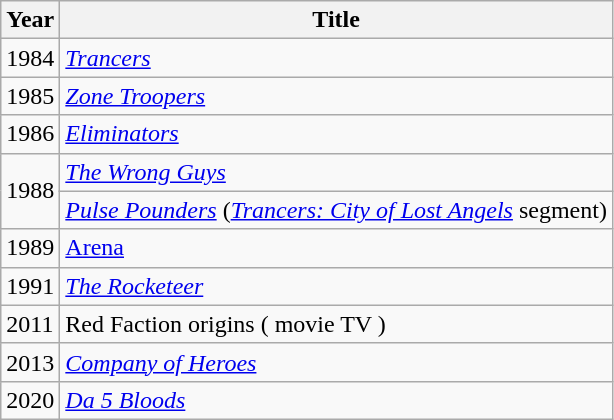<table class="wikitable sortable">
<tr>
<th>Year</th>
<th>Title</th>
</tr>
<tr>
<td>1984</td>
<td><em><a href='#'>Trancers</a></em></td>
</tr>
<tr>
<td>1985</td>
<td><em><a href='#'>Zone Troopers</a></em></td>
</tr>
<tr>
<td>1986</td>
<td><em><a href='#'>Eliminators</a></em></td>
</tr>
<tr>
<td rowspan=2>1988</td>
<td><em><a href='#'>The Wrong Guys</a></em></td>
</tr>
<tr>
<td><em><a href='#'>Pulse Pounders</a></em> (<em><a href='#'>Trancers: City of Lost Angels</a></em> segment)</td>
</tr>
<tr>
<td>1989</td>
<td><a href='#'>Arena</a></td>
</tr>
<tr>
<td>1991</td>
<td><em><a href='#'>The Rocketeer</a></em></td>
</tr>
<tr>
<td>2011</td>
<td>Red Faction origins ( movie TV )</td>
</tr>
<tr>
<td>2013</td>
<td><em><a href='#'>Company of Heroes</a></em></td>
</tr>
<tr>
<td>2020</td>
<td><em><a href='#'>Da 5 Bloods</a></em></td>
</tr>
</table>
